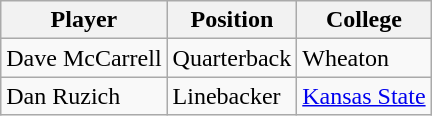<table class="wikitable">
<tr>
<th>Player</th>
<th>Position</th>
<th>College</th>
</tr>
<tr>
<td>Dave McCarrell</td>
<td>Quarterback</td>
<td>Wheaton</td>
</tr>
<tr>
<td>Dan Ruzich</td>
<td>Linebacker</td>
<td><a href='#'>Kansas State</a></td>
</tr>
</table>
